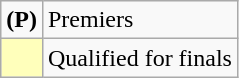<table class=wikitable>
<tr>
<td><strong>(P)</strong></td>
<td>Premiers</td>
</tr>
<tr>
<td bgcolor=FFFFBB></td>
<td>Qualified for finals</td>
</tr>
</table>
